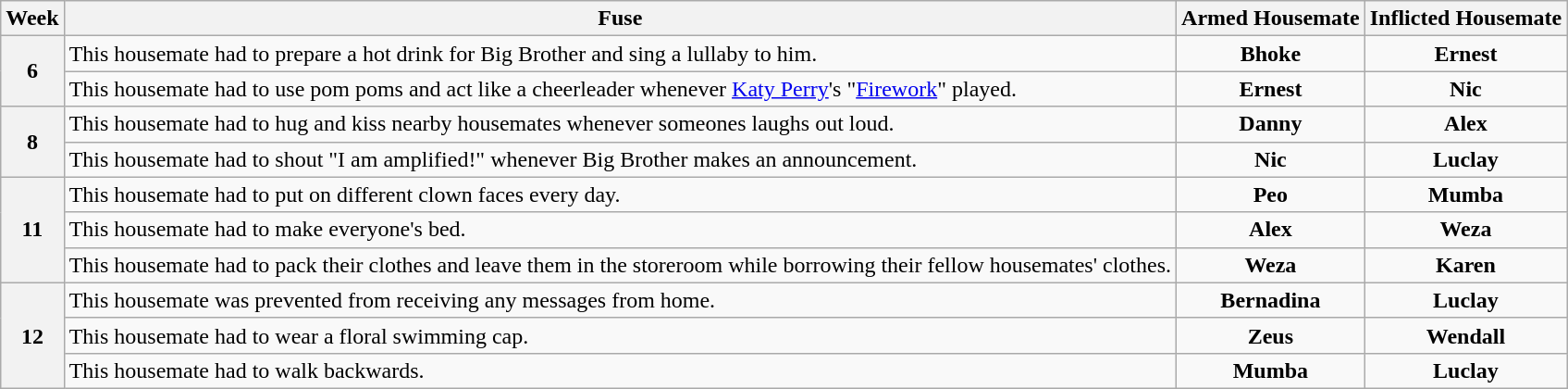<table class="wikitable" style="text-align:center">
<tr>
<th>Week</th>
<th>Fuse</th>
<th>Armed Housemate</th>
<th>Inflicted Housemate</th>
</tr>
<tr>
<th rowspan="2">6</th>
<td align="left">This housemate had to prepare a hot drink for Big Brother and sing a lullaby to him.</td>
<td><strong>Bhoke</strong></td>
<td><strong>Ernest</strong></td>
</tr>
<tr>
<td align="left">This housemate had to use pom poms and act like a cheerleader whenever <a href='#'>Katy Perry</a>'s "<a href='#'>Firework</a>" played.</td>
<td><strong>Ernest</strong></td>
<td><strong>Nic</strong></td>
</tr>
<tr>
<th rowspan="2">8</th>
<td align="left">This housemate had to hug and kiss nearby housemates whenever someones laughs out loud.</td>
<td><strong>Danny</strong></td>
<td><strong>Alex</strong></td>
</tr>
<tr>
<td align="left">This housemate had to shout "I am amplified!" whenever Big Brother makes an announcement.</td>
<td><strong>Nic</strong></td>
<td><strong>Luclay</strong></td>
</tr>
<tr>
<th rowspan="3">11</th>
<td align="left">This housemate had to put on different clown faces every day.</td>
<td><strong>Peo</strong></td>
<td><strong>Mumba</strong></td>
</tr>
<tr>
<td align="left">This housemate had to make everyone's bed.</td>
<td><strong>Alex</strong></td>
<td><strong>Weza</strong></td>
</tr>
<tr>
<td align="left">This housemate had to pack their clothes and leave them in the storeroom while borrowing their fellow housemates' clothes.</td>
<td><strong>Weza</strong></td>
<td><strong>Karen</strong></td>
</tr>
<tr>
<th rowspan="3">12</th>
<td align="left">This housemate was prevented from receiving any messages from home.</td>
<td><strong>Bernadina</strong></td>
<td><strong>Luclay</strong></td>
</tr>
<tr>
<td align="left">This housemate had to wear a floral swimming cap.</td>
<td><strong>Zeus</strong></td>
<td><strong>Wendall</strong></td>
</tr>
<tr>
<td align="left">This housemate had to walk backwards.</td>
<td><strong>Mumba</strong></td>
<td><strong>Luclay</strong></td>
</tr>
</table>
